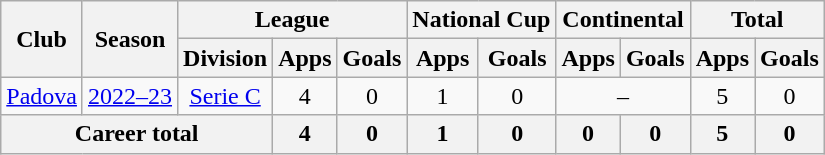<table class="wikitable" style="text-align:center">
<tr>
<th rowspan="2">Club</th>
<th rowspan="2">Season</th>
<th colspan="3">League</th>
<th colspan="2">National Cup</th>
<th colspan="2">Continental</th>
<th colspan="2">Total</th>
</tr>
<tr>
<th>Division</th>
<th>Apps</th>
<th>Goals</th>
<th>Apps</th>
<th>Goals</th>
<th>Apps</th>
<th>Goals</th>
<th>Apps</th>
<th>Goals</th>
</tr>
<tr>
<td><a href='#'>Padova</a></td>
<td><a href='#'>2022–23</a></td>
<td><a href='#'>Serie C</a></td>
<td>4</td>
<td>0</td>
<td>1</td>
<td>0</td>
<td colspan="2">–</td>
<td>5</td>
<td>0</td>
</tr>
<tr>
<th colspan="3">Career total</th>
<th>4</th>
<th>0</th>
<th>1</th>
<th>0</th>
<th>0</th>
<th>0</th>
<th>5</th>
<th>0</th>
</tr>
</table>
